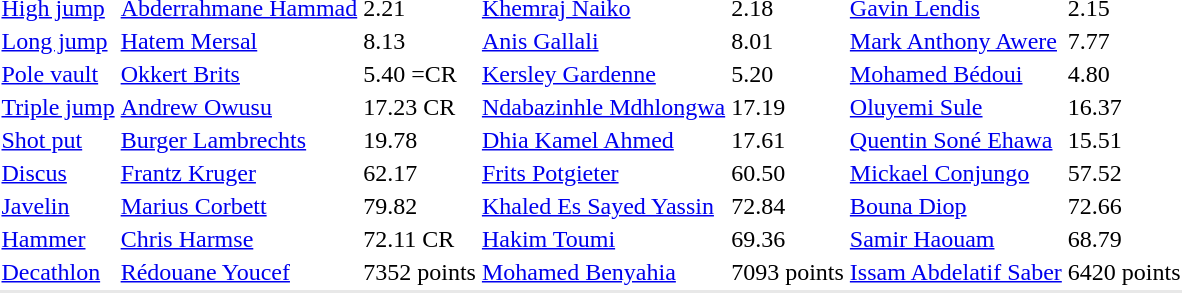<table>
<tr>
<td><a href='#'>High jump</a></td>
<td><a href='#'>Abderrahmane Hammad</a> <br> </td>
<td>2.21</td>
<td><a href='#'>Khemraj Naiko</a> <br> </td>
<td>2.18</td>
<td><a href='#'>Gavin Lendis</a> <br> </td>
<td>2.15</td>
</tr>
<tr>
<td><a href='#'>Long jump</a></td>
<td><a href='#'>Hatem Mersal</a> <br> </td>
<td>8.13</td>
<td><a href='#'>Anis Gallali</a> <br> </td>
<td>8.01</td>
<td><a href='#'>Mark Anthony Awere</a> <br> </td>
<td>7.77</td>
</tr>
<tr>
<td><a href='#'>Pole vault</a></td>
<td><a href='#'>Okkert Brits</a> <br> </td>
<td>5.40 =CR</td>
<td><a href='#'>Kersley Gardenne</a> <br> </td>
<td>5.20</td>
<td><a href='#'>Mohamed Bédoui</a> <br> </td>
<td>4.80</td>
</tr>
<tr>
<td><a href='#'>Triple jump</a></td>
<td><a href='#'>Andrew Owusu</a> <br> </td>
<td>17.23 CR</td>
<td><a href='#'>Ndabazinhle Mdhlongwa</a> <br> </td>
<td>17.19</td>
<td><a href='#'>Oluyemi Sule</a> <br> </td>
<td>16.37</td>
</tr>
<tr>
<td><a href='#'>Shot put</a></td>
<td><a href='#'>Burger Lambrechts</a> <br> </td>
<td>19.78</td>
<td><a href='#'>Dhia Kamel Ahmed</a> <br> </td>
<td>17.61</td>
<td><a href='#'>Quentin Soné Ehawa</a> <br> </td>
<td>15.51</td>
</tr>
<tr>
<td><a href='#'>Discus</a></td>
<td><a href='#'>Frantz Kruger</a> <br> </td>
<td>62.17</td>
<td><a href='#'>Frits Potgieter</a> <br> </td>
<td>60.50</td>
<td><a href='#'>Mickael Conjungo</a> <br> </td>
<td>57.52</td>
</tr>
<tr>
<td><a href='#'>Javelin</a></td>
<td><a href='#'>Marius Corbett</a> <br> </td>
<td>79.82</td>
<td><a href='#'>Khaled Es Sayed Yassin</a> <br> </td>
<td>72.84</td>
<td><a href='#'>Bouna Diop</a> <br> </td>
<td>72.66</td>
</tr>
<tr>
<td><a href='#'>Hammer</a></td>
<td><a href='#'>Chris Harmse</a> <br> </td>
<td>72.11 CR</td>
<td><a href='#'>Hakim Toumi</a> <br> </td>
<td>69.36</td>
<td><a href='#'>Samir Haouam</a> <br> </td>
<td>68.79</td>
</tr>
<tr>
<td><a href='#'>Decathlon</a></td>
<td><a href='#'>Rédouane Youcef</a> <br> </td>
<td>7352 points</td>
<td><a href='#'>Mohamed Benyahia</a> <br> </td>
<td>7093 points</td>
<td><a href='#'>Issam Abdelatif Saber</a> <br> </td>
<td>6420 points</td>
</tr>
<tr bgcolor= e8e8e8>
<td colspan=7></td>
</tr>
</table>
